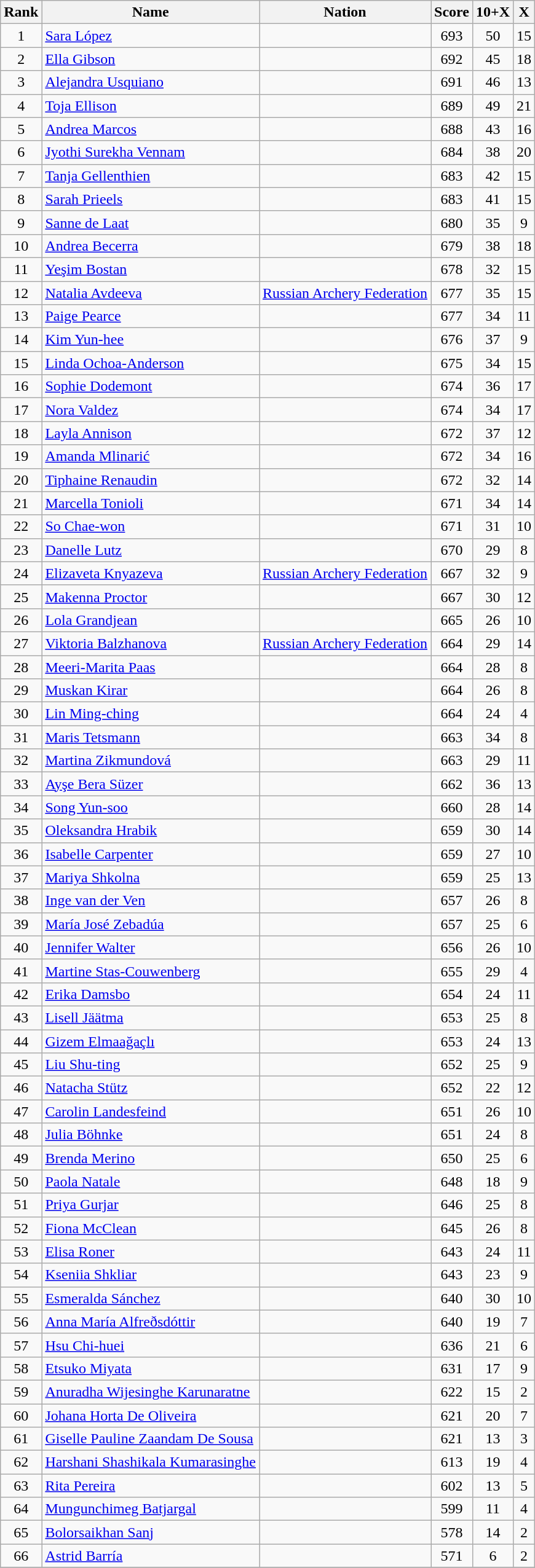<table class="wikitable sortable" style="text-align:center">
<tr>
<th>Rank</th>
<th>Name</th>
<th>Nation</th>
<th>Score</th>
<th>10+X</th>
<th>X</th>
</tr>
<tr>
<td>1</td>
<td align=left><a href='#'>Sara López</a></td>
<td align=left></td>
<td>693</td>
<td>50</td>
<td>15</td>
</tr>
<tr>
<td>2</td>
<td align=left><a href='#'>Ella Gibson</a></td>
<td align=left></td>
<td>692</td>
<td>45</td>
<td>18</td>
</tr>
<tr>
<td>3</td>
<td align=left><a href='#'>Alejandra Usquiano</a></td>
<td align=left></td>
<td>691</td>
<td>46</td>
<td>13</td>
</tr>
<tr>
<td>4</td>
<td align=left><a href='#'>Toja Ellison</a></td>
<td align=left></td>
<td>689</td>
<td>49</td>
<td>21</td>
</tr>
<tr>
<td>5</td>
<td align=left><a href='#'>Andrea Marcos</a></td>
<td align=left></td>
<td>688</td>
<td>43</td>
<td>16</td>
</tr>
<tr>
<td>6</td>
<td align=left><a href='#'>Jyothi Surekha Vennam</a></td>
<td align=left></td>
<td>684</td>
<td>38</td>
<td>20</td>
</tr>
<tr>
<td>7</td>
<td align=left><a href='#'>Tanja Gellenthien</a></td>
<td align=left></td>
<td>683</td>
<td>42</td>
<td>15</td>
</tr>
<tr>
<td>8</td>
<td align=left><a href='#'>Sarah Prieels</a></td>
<td align=left></td>
<td>683</td>
<td>41</td>
<td>15</td>
</tr>
<tr>
<td>9</td>
<td align=left><a href='#'>Sanne de Laat</a></td>
<td align=left></td>
<td>680</td>
<td>35</td>
<td>9</td>
</tr>
<tr>
<td>10</td>
<td align=left><a href='#'>Andrea Becerra</a></td>
<td align=left></td>
<td>679</td>
<td>38</td>
<td>18</td>
</tr>
<tr>
<td>11</td>
<td align=left><a href='#'>Yeşim Bostan</a></td>
<td align=left></td>
<td>678</td>
<td>32</td>
<td>15</td>
</tr>
<tr>
<td>12</td>
<td align=left><a href='#'>Natalia Avdeeva</a></td>
<td align=left><a href='#'>Russian Archery Federation</a></td>
<td>677</td>
<td>35</td>
<td>15</td>
</tr>
<tr>
<td>13</td>
<td align=left><a href='#'>Paige Pearce</a></td>
<td align=left></td>
<td>677</td>
<td>34</td>
<td>11</td>
</tr>
<tr>
<td>14</td>
<td align=left><a href='#'>Kim Yun-hee</a></td>
<td align=left></td>
<td>676</td>
<td>37</td>
<td>9</td>
</tr>
<tr>
<td>15</td>
<td align=left><a href='#'>Linda Ochoa-Anderson</a></td>
<td align=left></td>
<td>675</td>
<td>34</td>
<td>15</td>
</tr>
<tr>
<td>16</td>
<td align=left><a href='#'>Sophie Dodemont</a></td>
<td align=left></td>
<td>674</td>
<td>36</td>
<td>17</td>
</tr>
<tr>
<td>17</td>
<td align=left><a href='#'>Nora Valdez</a></td>
<td align=left></td>
<td>674</td>
<td>34</td>
<td>17</td>
</tr>
<tr>
<td>18</td>
<td align=left><a href='#'>Layla Annison</a></td>
<td align=left></td>
<td>672</td>
<td>37</td>
<td>12</td>
</tr>
<tr>
<td>19</td>
<td align=left><a href='#'>Amanda Mlinarić</a></td>
<td align=left></td>
<td>672</td>
<td>34</td>
<td>16</td>
</tr>
<tr>
<td>20</td>
<td align=left><a href='#'>Tiphaine Renaudin</a></td>
<td align=left></td>
<td>672</td>
<td>32</td>
<td>14</td>
</tr>
<tr>
<td>21</td>
<td align=left><a href='#'>Marcella Tonioli</a></td>
<td align=left></td>
<td>671</td>
<td>34</td>
<td>14</td>
</tr>
<tr>
<td>22</td>
<td align=left><a href='#'>So Chae-won</a></td>
<td align=left></td>
<td>671</td>
<td>31</td>
<td>10</td>
</tr>
<tr>
<td>23</td>
<td align=left><a href='#'>Danelle Lutz</a></td>
<td align=left></td>
<td>670</td>
<td>29</td>
<td>8</td>
</tr>
<tr>
<td>24</td>
<td align=left><a href='#'>Elizaveta Knyazeva</a></td>
<td align=left><a href='#'>Russian Archery Federation</a></td>
<td>667</td>
<td>32</td>
<td>9</td>
</tr>
<tr>
<td>25</td>
<td align=left><a href='#'>Makenna Proctor</a></td>
<td align=left></td>
<td>667</td>
<td>30</td>
<td>12</td>
</tr>
<tr>
<td>26</td>
<td align=left><a href='#'>Lola Grandjean</a></td>
<td align=left></td>
<td>665</td>
<td>26</td>
<td>10</td>
</tr>
<tr>
<td>27</td>
<td align=left><a href='#'>Viktoria Balzhanova</a></td>
<td align=left><a href='#'>Russian Archery Federation</a></td>
<td>664</td>
<td>29</td>
<td>14</td>
</tr>
<tr>
<td>28</td>
<td align=left><a href='#'>Meeri-Marita Paas</a></td>
<td align=left></td>
<td>664</td>
<td>28</td>
<td>8</td>
</tr>
<tr>
<td>29</td>
<td align=left><a href='#'>Muskan Kirar</a></td>
<td align=left></td>
<td>664</td>
<td>26</td>
<td>8</td>
</tr>
<tr>
<td>30</td>
<td align=left><a href='#'>Lin Ming-ching</a></td>
<td align=left></td>
<td>664</td>
<td>24</td>
<td>4</td>
</tr>
<tr>
<td>31</td>
<td align=left><a href='#'>Maris Tetsmann</a></td>
<td align=left></td>
<td>663</td>
<td>34</td>
<td>8</td>
</tr>
<tr>
<td>32</td>
<td align=left><a href='#'>Martina Zikmundová</a></td>
<td align=left></td>
<td>663</td>
<td>29</td>
<td>11</td>
</tr>
<tr>
<td>33</td>
<td align=left><a href='#'>Ayşe Bera Süzer</a></td>
<td align=left></td>
<td>662</td>
<td>36</td>
<td>13</td>
</tr>
<tr>
<td>34</td>
<td align=left><a href='#'>Song Yun-soo</a></td>
<td align=left></td>
<td>660</td>
<td>28</td>
<td>14</td>
</tr>
<tr>
<td>35</td>
<td align=left><a href='#'>Oleksandra Hrabik</a></td>
<td align=left></td>
<td>659</td>
<td>30</td>
<td>14</td>
</tr>
<tr>
<td>36</td>
<td align=left><a href='#'>Isabelle Carpenter</a></td>
<td align=left></td>
<td>659</td>
<td>27</td>
<td>10</td>
</tr>
<tr>
<td>37</td>
<td align=left><a href='#'>Mariya Shkolna</a></td>
<td align=left></td>
<td>659</td>
<td>25</td>
<td>13</td>
</tr>
<tr>
<td>38</td>
<td align=left><a href='#'>Inge van der Ven</a></td>
<td align=left></td>
<td>657</td>
<td>26</td>
<td>8</td>
</tr>
<tr>
<td>39</td>
<td align=left><a href='#'>María José Zebadúa</a></td>
<td align=left></td>
<td>657</td>
<td>25</td>
<td>6</td>
</tr>
<tr>
<td>40</td>
<td align=left><a href='#'>Jennifer Walter</a></td>
<td align=left></td>
<td>656</td>
<td>26</td>
<td>10</td>
</tr>
<tr>
<td>41</td>
<td align=left><a href='#'>Martine Stas-Couwenberg</a></td>
<td align=left></td>
<td>655</td>
<td>29</td>
<td>4</td>
</tr>
<tr>
<td>42</td>
<td align=left><a href='#'>Erika Damsbo</a></td>
<td align=left></td>
<td>654</td>
<td>24</td>
<td>11</td>
</tr>
<tr>
<td>43</td>
<td align=left><a href='#'>Lisell Jäätma</a></td>
<td align=left></td>
<td>653</td>
<td>25</td>
<td>8</td>
</tr>
<tr>
<td>44</td>
<td align=left><a href='#'>Gizem Elmaağaçlı</a></td>
<td align=left></td>
<td>653</td>
<td>24</td>
<td>13</td>
</tr>
<tr>
<td>45</td>
<td align=left><a href='#'>Liu Shu-ting</a></td>
<td align=left></td>
<td>652</td>
<td>25</td>
<td>9</td>
</tr>
<tr>
<td>46</td>
<td align=left><a href='#'>Natacha Stütz</a></td>
<td align=left></td>
<td>652</td>
<td>22</td>
<td>12</td>
</tr>
<tr>
<td>47</td>
<td align=left><a href='#'>Carolin Landesfeind</a></td>
<td align=left></td>
<td>651</td>
<td>26</td>
<td>10</td>
</tr>
<tr>
<td>48</td>
<td align=left><a href='#'>Julia Böhnke</a></td>
<td align=left></td>
<td>651</td>
<td>24</td>
<td>8</td>
</tr>
<tr>
<td>49</td>
<td align=left><a href='#'>Brenda Merino</a></td>
<td align=left></td>
<td>650</td>
<td>25</td>
<td>6</td>
</tr>
<tr>
<td>50</td>
<td align=left><a href='#'>Paola Natale</a></td>
<td align=left></td>
<td>648</td>
<td>18</td>
<td>9</td>
</tr>
<tr>
<td>51</td>
<td align=left><a href='#'>Priya Gurjar</a></td>
<td align=left></td>
<td>646</td>
<td>25</td>
<td>8</td>
</tr>
<tr>
<td>52</td>
<td align=left><a href='#'>Fiona McClean</a></td>
<td align=left></td>
<td>645</td>
<td>26</td>
<td>8</td>
</tr>
<tr>
<td>53</td>
<td align=left><a href='#'>Elisa Roner</a></td>
<td align=left></td>
<td>643</td>
<td>24</td>
<td>11</td>
</tr>
<tr>
<td>54</td>
<td align=left><a href='#'>Kseniia Shkliar</a></td>
<td align=left></td>
<td>643</td>
<td>23</td>
<td>9</td>
</tr>
<tr>
<td>55</td>
<td align=left><a href='#'>Esmeralda Sánchez</a></td>
<td align=left></td>
<td>640</td>
<td>30</td>
<td>10</td>
</tr>
<tr>
<td>56</td>
<td align=left><a href='#'>Anna María Alfreðsdóttir</a></td>
<td align=left></td>
<td>640</td>
<td>19</td>
<td>7</td>
</tr>
<tr>
<td>57</td>
<td align=left><a href='#'>Hsu Chi-huei</a></td>
<td align=left></td>
<td>636</td>
<td>21</td>
<td>6</td>
</tr>
<tr>
<td>58</td>
<td align=left><a href='#'>Etsuko Miyata</a></td>
<td align=left></td>
<td>631</td>
<td>17</td>
<td>9</td>
</tr>
<tr>
<td>59</td>
<td align=left><a href='#'>Anuradha Wijesinghe Karunaratne</a></td>
<td align=left></td>
<td>622</td>
<td>15</td>
<td>2</td>
</tr>
<tr>
<td>60</td>
<td align=left><a href='#'>Johana Horta De Oliveira</a></td>
<td align=left></td>
<td>621</td>
<td>20</td>
<td>7</td>
</tr>
<tr>
<td>61</td>
<td align=left><a href='#'>Giselle Pauline Zaandam De Sousa</a></td>
<td align=left></td>
<td>621</td>
<td>13</td>
<td>3</td>
</tr>
<tr>
<td>62</td>
<td align=left><a href='#'>Harshani Shashikala Kumarasinghe</a></td>
<td align=left></td>
<td>613</td>
<td>19</td>
<td>4</td>
</tr>
<tr>
<td>63</td>
<td align=left><a href='#'>Rita Pereira</a></td>
<td align=left></td>
<td>602</td>
<td>13</td>
<td>5</td>
</tr>
<tr>
<td>64</td>
<td align=left><a href='#'>Mungunchimeg Batjargal</a></td>
<td align=left></td>
<td>599</td>
<td>11</td>
<td>4</td>
</tr>
<tr>
<td>65</td>
<td align=left><a href='#'>Bolorsaikhan Sanj</a></td>
<td align=left></td>
<td>578</td>
<td>14</td>
<td>2</td>
</tr>
<tr>
<td>66</td>
<td align=left><a href='#'>Astrid Barría</a></td>
<td align=left></td>
<td>571</td>
<td>6</td>
<td>2</td>
</tr>
<tr>
</tr>
</table>
